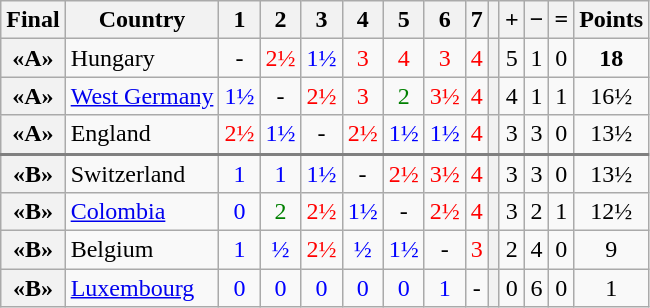<table class="wikitable" style="text-align:center">
<tr>
<th>Final</th>
<th>Country</th>
<th>1</th>
<th>2</th>
<th>3</th>
<th>4</th>
<th>5</th>
<th>6</th>
<th>7</th>
<th></th>
<th>+</th>
<th>−</th>
<th>=</th>
<th>Points</th>
</tr>
<tr>
<th>«A»</th>
<td style="text-align: left">Hungary</td>
<td>-</td>
<td style="color: red;">2½</td>
<td style="color: blue;">1½</td>
<td style="color: red;">3</td>
<td style="color: red;">4</td>
<td style="color: red;">3</td>
<td style="color: red;">4</td>
<th></th>
<td>5</td>
<td>1</td>
<td>0</td>
<td><strong>18</strong></td>
</tr>
<tr>
<th>«A»</th>
<td style="text-align: left"><a href='#'>West Germany</a></td>
<td style="color: blue;">1½</td>
<td>-</td>
<td style="color: red;">2½</td>
<td style="color: red;">3</td>
<td style="color: green">2</td>
<td style="color: red;">3½</td>
<td style="color: red;">4</td>
<th></th>
<td>4</td>
<td>1</td>
<td>1</td>
<td>16½</td>
</tr>
<tr>
<th>«A»</th>
<td style="text-align: left">England</td>
<td style="color: red;">2½</td>
<td style="color: blue;">1½</td>
<td>-</td>
<td style="color: red;">2½</td>
<td style="color: blue;">1½</td>
<td style="color: blue;">1½</td>
<td style="color: red;">4</td>
<th></th>
<td>3</td>
<td>3</td>
<td>0</td>
<td>13½</td>
</tr>
<tr style="border-top:2px solid grey;">
<th>«B»</th>
<td style="text-align: left">Switzerland</td>
<td style="color: blue;">1</td>
<td style="color: blue;">1</td>
<td style="color: blue;">1½</td>
<td>-</td>
<td style="color: red;">2½</td>
<td style="color: red;">3½</td>
<td style="color: red;">4</td>
<th></th>
<td>3</td>
<td>3</td>
<td>0</td>
<td>13½</td>
</tr>
<tr>
<th>«B»</th>
<td style="text-align: left"><a href='#'>Colombia</a></td>
<td style="color: blue;">0</td>
<td style="color: green">2</td>
<td style="color: red;">2½</td>
<td style="color: blue;">1½</td>
<td>-</td>
<td style="color: red;">2½</td>
<td style="color: red;">4</td>
<th></th>
<td>3</td>
<td>2</td>
<td>1</td>
<td>12½</td>
</tr>
<tr>
<th>«B»</th>
<td style="text-align: left">Belgium</td>
<td style="color: blue;">1</td>
<td style="color: blue;">½</td>
<td style="color: red;">2½</td>
<td style="color: blue;">½</td>
<td style="color: blue;">1½</td>
<td>-</td>
<td style="color: red;">3</td>
<th></th>
<td>2</td>
<td>4</td>
<td>0</td>
<td>9</td>
</tr>
<tr>
<th>«B»</th>
<td style="text-align: left"><a href='#'>Luxembourg</a></td>
<td style="color: blue;">0</td>
<td style="color: blue;">0</td>
<td style="color: blue;">0</td>
<td style="color: blue;">0</td>
<td style="color: blue;">0</td>
<td style="color: blue;">1</td>
<td>-</td>
<th></th>
<td>0</td>
<td>6</td>
<td>0</td>
<td>1</td>
</tr>
</table>
